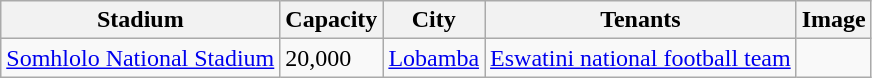<table class="wikitable sortable">
<tr>
<th>Stadium</th>
<th>Capacity</th>
<th>City</th>
<th>Tenants</th>
<th>Image</th>
</tr>
<tr>
<td><a href='#'>Somhlolo National Stadium</a></td>
<td>20,000</td>
<td><a href='#'>Lobamba</a></td>
<td><a href='#'>Eswatini national football team</a></td>
<td></td>
</tr>
</table>
